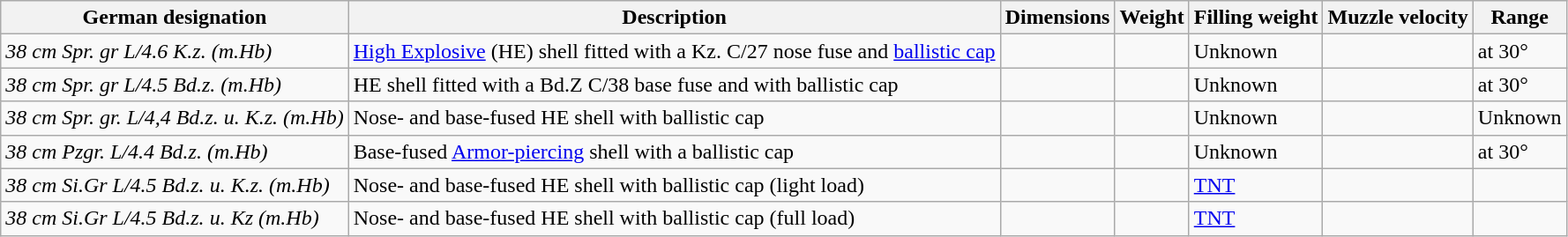<table class="wikitable" border="1">
<tr>
<th>German designation</th>
<th>Description</th>
<th>Dimensions</th>
<th>Weight</th>
<th>Filling weight</th>
<th>Muzzle velocity</th>
<th>Range</th>
</tr>
<tr>
<td><em>38 cm Spr. gr L/4.6 K.z. (m.Hb)</em></td>
<td><a href='#'>High Explosive</a> (HE) shell fitted with a Kz. C/27 nose fuse and <a href='#'>ballistic cap</a></td>
<td></td>
<td></td>
<td>Unknown</td>
<td></td>
<td> at 30°</td>
</tr>
<tr>
<td><em>38 cm Spr. gr L/4.5 Bd.z. (m.Hb)</em></td>
<td>HE shell fitted with a Bd.Z C/38 base fuse and with ballistic cap</td>
<td></td>
<td></td>
<td>Unknown</td>
<td></td>
<td> at 30°</td>
</tr>
<tr>
<td><em>38 cm Spr. gr. L/4,4 Bd.z. u. K.z. (m.Hb)</em></td>
<td>Nose- and base-fused HE shell with ballistic cap</td>
<td></td>
<td></td>
<td>Unknown</td>
<td></td>
<td>Unknown</td>
</tr>
<tr>
<td><em>38 cm</em> <em>Pzgr. L/4.4 Bd.z.</em> <em>(m.Hb)</em></td>
<td>Base-fused <a href='#'>Armor-piercing</a> shell with a ballistic cap</td>
<td></td>
<td></td>
<td>Unknown</td>
<td></td>
<td> at 30°</td>
</tr>
<tr>
<td><em>38 cm</em> <em>Si.Gr L/4.5 Bd.z.</em> <em>u. K.z.</em> <em>(m.Hb)</em></td>
<td>Nose- and base-fused HE shell with ballistic cap (light load)</td>
<td></td>
<td></td>
<td> <a href='#'>TNT</a></td>
<td></td>
<td></td>
</tr>
<tr>
<td><em>38 cm</em> <em>Si.Gr L/4.5 Bd.z.</em> <em>u. Kz (m.Hb)</em></td>
<td>Nose- and base-fused HE shell with ballistic cap (full load)</td>
<td></td>
<td></td>
<td> <a href='#'>TNT</a></td>
<td></td>
<td></td>
</tr>
</table>
